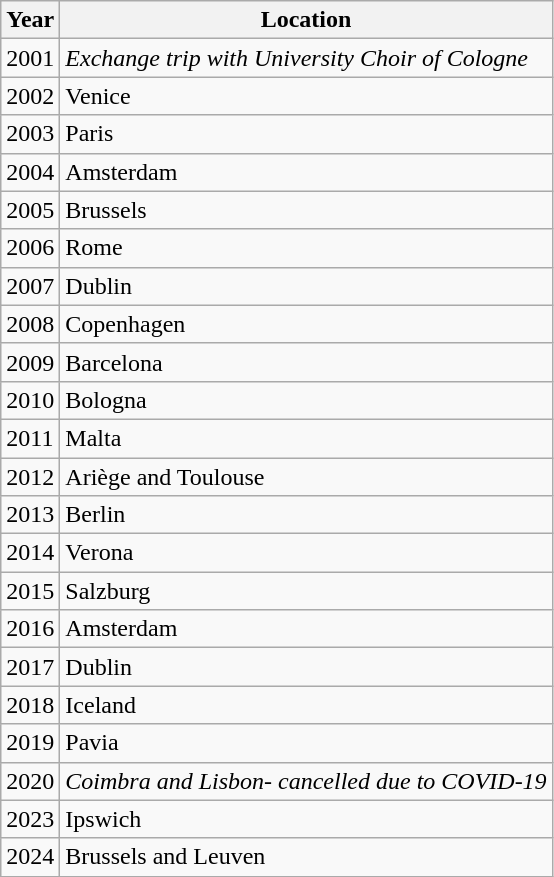<table class="wikitable">
<tr>
<th>Year</th>
<th>Location</th>
</tr>
<tr>
<td>2001</td>
<td><em>Exchange trip with University Choir of Cologne</em></td>
</tr>
<tr>
<td>2002</td>
<td>Venice</td>
</tr>
<tr>
<td>2003</td>
<td>Paris</td>
</tr>
<tr>
<td>2004</td>
<td>Amsterdam</td>
</tr>
<tr>
<td>2005</td>
<td>Brussels</td>
</tr>
<tr>
<td>2006</td>
<td>Rome</td>
</tr>
<tr>
<td>2007</td>
<td>Dublin</td>
</tr>
<tr>
<td>2008</td>
<td>Copenhagen</td>
</tr>
<tr>
<td>2009</td>
<td>Barcelona</td>
</tr>
<tr>
<td>2010</td>
<td>Bologna</td>
</tr>
<tr>
<td>2011</td>
<td>Malta</td>
</tr>
<tr>
<td>2012</td>
<td>Ariège and Toulouse</td>
</tr>
<tr>
<td>2013</td>
<td>Berlin</td>
</tr>
<tr>
<td>2014</td>
<td>Verona</td>
</tr>
<tr>
<td>2015</td>
<td>Salzburg</td>
</tr>
<tr>
<td>2016</td>
<td>Amsterdam</td>
</tr>
<tr>
<td>2017</td>
<td>Dublin</td>
</tr>
<tr>
<td>2018</td>
<td>Iceland</td>
</tr>
<tr>
<td>2019</td>
<td>Pavia</td>
</tr>
<tr>
<td>2020</td>
<td><em>Coimbra and Lisbon- cancelled due to COVID-19</em></td>
</tr>
<tr>
<td>2023</td>
<td>Ipswich</td>
</tr>
<tr>
<td>2024</td>
<td>Brussels and Leuven</td>
</tr>
</table>
